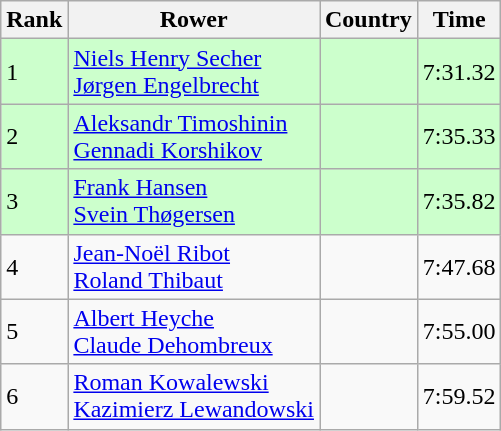<table class="wikitable sortable" style="text-align:middle">
<tr>
<th>Rank</th>
<th>Rower</th>
<th>Country</th>
<th>Time</th>
</tr>
<tr bgcolor=ccffcc>
<td>1</td>
<td><a href='#'>Niels Henry Secher</a><br><a href='#'>Jørgen Engelbrecht</a></td>
<td></td>
<td>7:31.32</td>
</tr>
<tr bgcolor=ccffcc>
<td>2</td>
<td><a href='#'>Aleksandr Timoshinin</a><br><a href='#'>Gennadi Korshikov</a></td>
<td></td>
<td>7:35.33</td>
</tr>
<tr bgcolor=ccffcc>
<td>3</td>
<td><a href='#'>Frank Hansen</a><br><a href='#'>Svein Thøgersen</a></td>
<td></td>
<td>7:35.82</td>
</tr>
<tr>
<td>4</td>
<td><a href='#'>Jean-Noël Ribot</a><br><a href='#'>Roland Thibaut</a></td>
<td></td>
<td>7:47.68</td>
</tr>
<tr>
<td>5</td>
<td><a href='#'>Albert Heyche</a><br><a href='#'>Claude Dehombreux</a></td>
<td></td>
<td>7:55.00</td>
</tr>
<tr>
<td>6</td>
<td><a href='#'>Roman Kowalewski</a><br><a href='#'>Kazimierz Lewandowski</a></td>
<td></td>
<td>7:59.52</td>
</tr>
</table>
